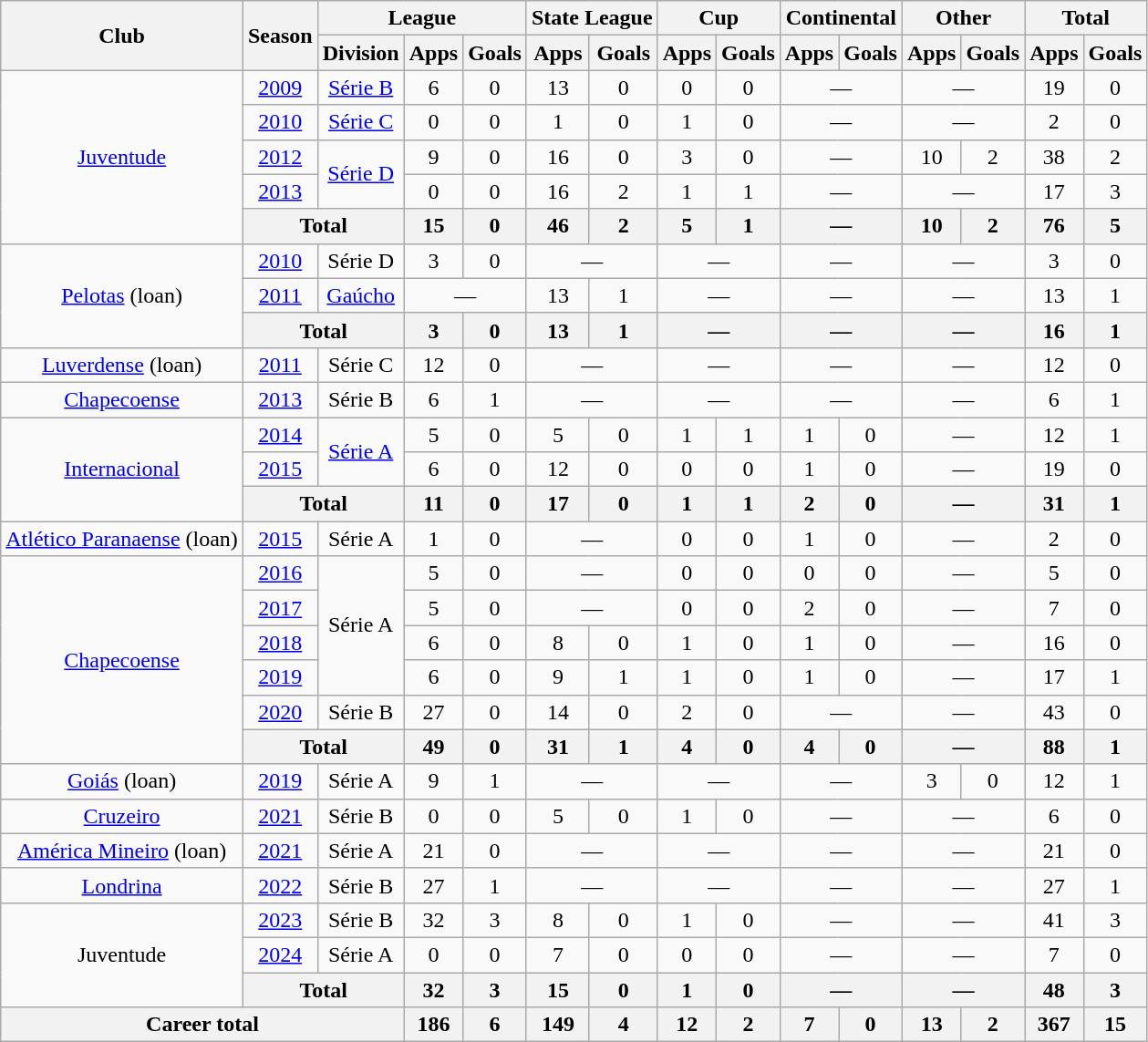<table class="wikitable" style="text-align: center;">
<tr>
<th rowspan="2">Club</th>
<th rowspan="2">Season</th>
<th colspan="3">League</th>
<th colspan="2">State League</th>
<th colspan="2">Cup</th>
<th colspan="2">Continental</th>
<th colspan="2">Other</th>
<th colspan="2">Total</th>
</tr>
<tr>
<th>Division</th>
<th>Apps</th>
<th>Goals</th>
<th>Apps</th>
<th>Goals</th>
<th>Apps</th>
<th>Goals</th>
<th>Apps</th>
<th>Goals</th>
<th>Apps</th>
<th>Goals</th>
<th>Apps</th>
<th>Goals</th>
</tr>
<tr>
<td rowspan="5" valign="center"><a href='#'>Juventude</a></td>
<td><a href='#'>2009</a></td>
<td><a href='#'>Série B</a></td>
<td>6</td>
<td>0</td>
<td>13</td>
<td>0</td>
<td>0</td>
<td>0</td>
<td colspan="2">—</td>
<td colspan="2">—</td>
<td>19</td>
<td>0</td>
</tr>
<tr>
<td><a href='#'>2010</a></td>
<td><a href='#'>Série C</a></td>
<td>0</td>
<td>0</td>
<td>1</td>
<td>0</td>
<td>1</td>
<td>0</td>
<td colspan="2">—</td>
<td colspan="2">—</td>
<td>2</td>
<td>0</td>
</tr>
<tr>
<td><a href='#'>2012</a></td>
<td rowspan="2"><a href='#'>Série D</a></td>
<td>9</td>
<td>0</td>
<td>16</td>
<td>0</td>
<td>3</td>
<td>0</td>
<td colspan="2">—</td>
<td>10</td>
<td>2</td>
<td>38</td>
<td>2</td>
</tr>
<tr>
<td><a href='#'>2013</a></td>
<td>0</td>
<td>0</td>
<td>16</td>
<td>2</td>
<td>1</td>
<td>1</td>
<td colspan="2">—</td>
<td colspan="2">—</td>
<td>17</td>
<td>3</td>
</tr>
<tr>
<th colspan="2">Total</th>
<th>15</th>
<th>0</th>
<th>46</th>
<th>2</th>
<th>5</th>
<th>1</th>
<th colspan="2">—</th>
<th>10</th>
<th>2</th>
<th>76</th>
<th>5</th>
</tr>
<tr>
<td rowspan="3" valign="center"><a href='#'>Pelotas</a> (loan)</td>
<td><a href='#'>2010</a></td>
<td>Série D</td>
<td>3</td>
<td>0</td>
<td colspan="2">—</td>
<td colspan="2">—</td>
<td colspan="2">—</td>
<td colspan="2">—</td>
<td>3</td>
<td>0</td>
</tr>
<tr>
<td><a href='#'>2011</a></td>
<td><a href='#'>Gaúcho</a></td>
<td colspan="2">—</td>
<td>13</td>
<td>1</td>
<td colspan="2">—</td>
<td colspan="2">—</td>
<td colspan="2">—</td>
<td>13</td>
<td>1</td>
</tr>
<tr>
<th colspan="2">Total</th>
<th>3</th>
<th>0</th>
<th>13</th>
<th>1</th>
<th colspan="2">—</th>
<th colspan="2">—</th>
<th colspan="2">—</th>
<th>16</th>
<th>1</th>
</tr>
<tr>
<td valign="center"><a href='#'>Luverdense</a> (loan)</td>
<td><a href='#'>2011</a></td>
<td>Série C</td>
<td>12</td>
<td>0</td>
<td colspan="2">—</td>
<td colspan="2">—</td>
<td colspan="2">—</td>
<td colspan="2">—</td>
<td>12</td>
<td>0</td>
</tr>
<tr>
<td valign="center"><a href='#'>Chapecoense</a></td>
<td><a href='#'>2013</a></td>
<td>Série B</td>
<td>6</td>
<td>1</td>
<td colspan="2">—</td>
<td colspan="2">—</td>
<td colspan="2">—</td>
<td colspan="2">—</td>
<td>6</td>
<td>1</td>
</tr>
<tr>
<td rowspan="3" valign="center"><a href='#'>Internacional</a></td>
<td><a href='#'>2014</a></td>
<td rowspan="2"><a href='#'>Série A</a></td>
<td>5</td>
<td>0</td>
<td>5</td>
<td>0</td>
<td>1</td>
<td>1</td>
<td>1</td>
<td>0</td>
<td colspan="2">—</td>
<td>12</td>
<td>1</td>
</tr>
<tr>
<td><a href='#'>2015</a></td>
<td>6</td>
<td>0</td>
<td>12</td>
<td>0</td>
<td>0</td>
<td>0</td>
<td>1</td>
<td>0</td>
<td colspan="2">—</td>
<td>19</td>
<td>0</td>
</tr>
<tr>
<th colspan="2">Total</th>
<th>11</th>
<th>0</th>
<th>17</th>
<th>0</th>
<th>1</th>
<th>1</th>
<th>2</th>
<th>0</th>
<th colspan="2">—</th>
<th>31</th>
<th>1</th>
</tr>
<tr>
<td valign="center"><a href='#'>Atlético Paranaense</a> (loan)</td>
<td><a href='#'>2015</a></td>
<td>Série A</td>
<td>1</td>
<td>0</td>
<td colspan="2">—</td>
<td>0</td>
<td>0</td>
<td>1</td>
<td>0</td>
<td colspan="2">—</td>
<td>2</td>
<td>0</td>
</tr>
<tr>
<td rowspan="6" valign="center"><a href='#'>Chapecoense</a></td>
<td><a href='#'>2016</a></td>
<td rowspan="4">Série A</td>
<td>5</td>
<td>0</td>
<td colspan="2">—</td>
<td>0</td>
<td>0</td>
<td>0</td>
<td>0</td>
<td colspan="2">—</td>
<td>5</td>
<td>0</td>
</tr>
<tr>
<td><a href='#'>2017</a></td>
<td>5</td>
<td>0</td>
<td colspan="2">—</td>
<td>0</td>
<td>0</td>
<td>2</td>
<td>0</td>
<td colspan="2">—</td>
<td>7</td>
<td>0</td>
</tr>
<tr>
<td><a href='#'>2018</a></td>
<td>6</td>
<td>0</td>
<td>8</td>
<td>0</td>
<td>1</td>
<td>0</td>
<td>1</td>
<td>0</td>
<td colspan="2">—</td>
<td>16</td>
<td>0</td>
</tr>
<tr>
<td><a href='#'>2019</a></td>
<td>6</td>
<td>0</td>
<td>9</td>
<td>1</td>
<td>1</td>
<td>0</td>
<td>1</td>
<td>0</td>
<td colspan="2">—</td>
<td>17</td>
<td>1</td>
</tr>
<tr>
<td><a href='#'>2020</a></td>
<td>Série B</td>
<td>27</td>
<td>0</td>
<td>14</td>
<td>0</td>
<td>2</td>
<td>0</td>
<td colspan="2">—</td>
<td colspan="2">—</td>
<td>43</td>
<td>0</td>
</tr>
<tr>
<th colspan="2">Total</th>
<th>49</th>
<th>0</th>
<th>31</th>
<th>1</th>
<th>4</th>
<th>0</th>
<th>4</th>
<th>0</th>
<th colspan="2">—</th>
<th>88</th>
<th>1</th>
</tr>
<tr>
<td valign="center"><a href='#'>Goiás</a> (loan)</td>
<td><a href='#'>2019</a></td>
<td>Série A</td>
<td>9</td>
<td>1</td>
<td colspan="2">—</td>
<td colspan="2">—</td>
<td colspan="2">—</td>
<td>3</td>
<td>0</td>
<td>12</td>
<td>1</td>
</tr>
<tr>
<td valign="center"><a href='#'>Cruzeiro</a></td>
<td><a href='#'>2021</a></td>
<td>Série B</td>
<td>0</td>
<td>0</td>
<td>5</td>
<td>0</td>
<td>1</td>
<td>0</td>
<td colspan="2">—</td>
<td colspan="2">—</td>
<td>6</td>
<td>0</td>
</tr>
<tr>
<td valign="center"><a href='#'>América Mineiro</a> (loan)</td>
<td><a href='#'>2021</a></td>
<td>Série A</td>
<td>21</td>
<td>0</td>
<td colspan="2">—</td>
<td colspan="2">—</td>
<td colspan="2">—</td>
<td colspan="2">—</td>
<td>21</td>
<td>0</td>
</tr>
<tr>
<td valign="center"><a href='#'>Londrina</a></td>
<td><a href='#'>2022</a></td>
<td>Série B</td>
<td>27</td>
<td>1</td>
<td colspan="2">—</td>
<td colspan="2">—</td>
<td colspan="2">—</td>
<td colspan="2">—</td>
<td>27</td>
<td>1</td>
</tr>
<tr>
<td rowspan="3" valign="center">Juventude</td>
<td><a href='#'>2023</a></td>
<td>Série B</td>
<td>32</td>
<td>3</td>
<td>8</td>
<td>0</td>
<td>1</td>
<td>0</td>
<td colspan="2">—</td>
<td colspan="2">—</td>
<td>41</td>
<td>3</td>
</tr>
<tr>
<td><a href='#'>2024</a></td>
<td>Série A</td>
<td>0</td>
<td>0</td>
<td>7</td>
<td>0</td>
<td>0</td>
<td>0</td>
<td colspan="2">—</td>
<td colspan="2">—</td>
<td>7</td>
<td>0</td>
</tr>
<tr>
<th colspan="2">Total</th>
<th>32</th>
<th>3</th>
<th>15</th>
<th>0</th>
<th>1</th>
<th>0</th>
<th colspan="2">—</th>
<th colspan="2">—</th>
<th>48</th>
<th>3</th>
</tr>
<tr>
<th colspan="3">Career total</th>
<th>186</th>
<th>6</th>
<th>149</th>
<th>4</th>
<th>12</th>
<th>2</th>
<th>7</th>
<th>0</th>
<th>13</th>
<th>2</th>
<th>367</th>
<th>15</th>
</tr>
</table>
